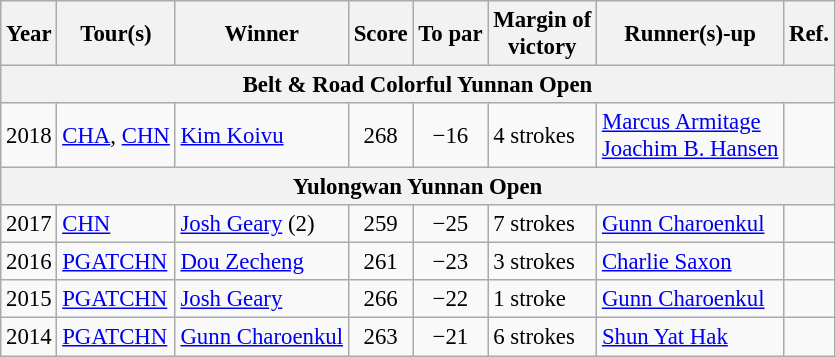<table class=wikitable style="font-size:95%">
<tr>
<th>Year</th>
<th>Tour(s)</th>
<th>Winner</th>
<th>Score</th>
<th>To par</th>
<th>Margin of<br>victory</th>
<th>Runner(s)-up</th>
<th>Ref.</th>
</tr>
<tr>
<th colspan=9>Belt & Road Colorful Yunnan Open</th>
</tr>
<tr>
<td>2018</td>
<td><a href='#'>CHA</a>, <a href='#'>CHN</a></td>
<td> <a href='#'>Kim Koivu</a></td>
<td align=center>268</td>
<td align=center>−16</td>
<td>4 strokes</td>
<td> <a href='#'>Marcus Armitage</a><br> <a href='#'>Joachim B. Hansen</a></td>
<td></td>
</tr>
<tr>
<th colspan=9>Yulongwan Yunnan Open</th>
</tr>
<tr>
<td>2017</td>
<td><a href='#'>CHN</a></td>
<td> <a href='#'>Josh Geary</a> (2)</td>
<td align=center>259</td>
<td align=center>−25</td>
<td>7 strokes</td>
<td> <a href='#'>Gunn Charoenkul</a></td>
<td></td>
</tr>
<tr>
<td>2016</td>
<td><a href='#'>PGATCHN</a></td>
<td> <a href='#'>Dou Zecheng</a></td>
<td align=center>261</td>
<td align=center>−23</td>
<td>3 strokes</td>
<td> <a href='#'>Charlie Saxon</a></td>
<td></td>
</tr>
<tr>
<td>2015</td>
<td><a href='#'>PGATCHN</a></td>
<td> <a href='#'>Josh Geary</a></td>
<td align=center>266</td>
<td align=center>−22</td>
<td>1 stroke</td>
<td> <a href='#'>Gunn Charoenkul</a></td>
<td></td>
</tr>
<tr>
<td>2014</td>
<td><a href='#'>PGATCHN</a></td>
<td> <a href='#'>Gunn Charoenkul</a></td>
<td align=center>263</td>
<td align=center>−21</td>
<td>6 strokes</td>
<td> <a href='#'>Shun Yat Hak</a></td>
<td></td>
</tr>
</table>
